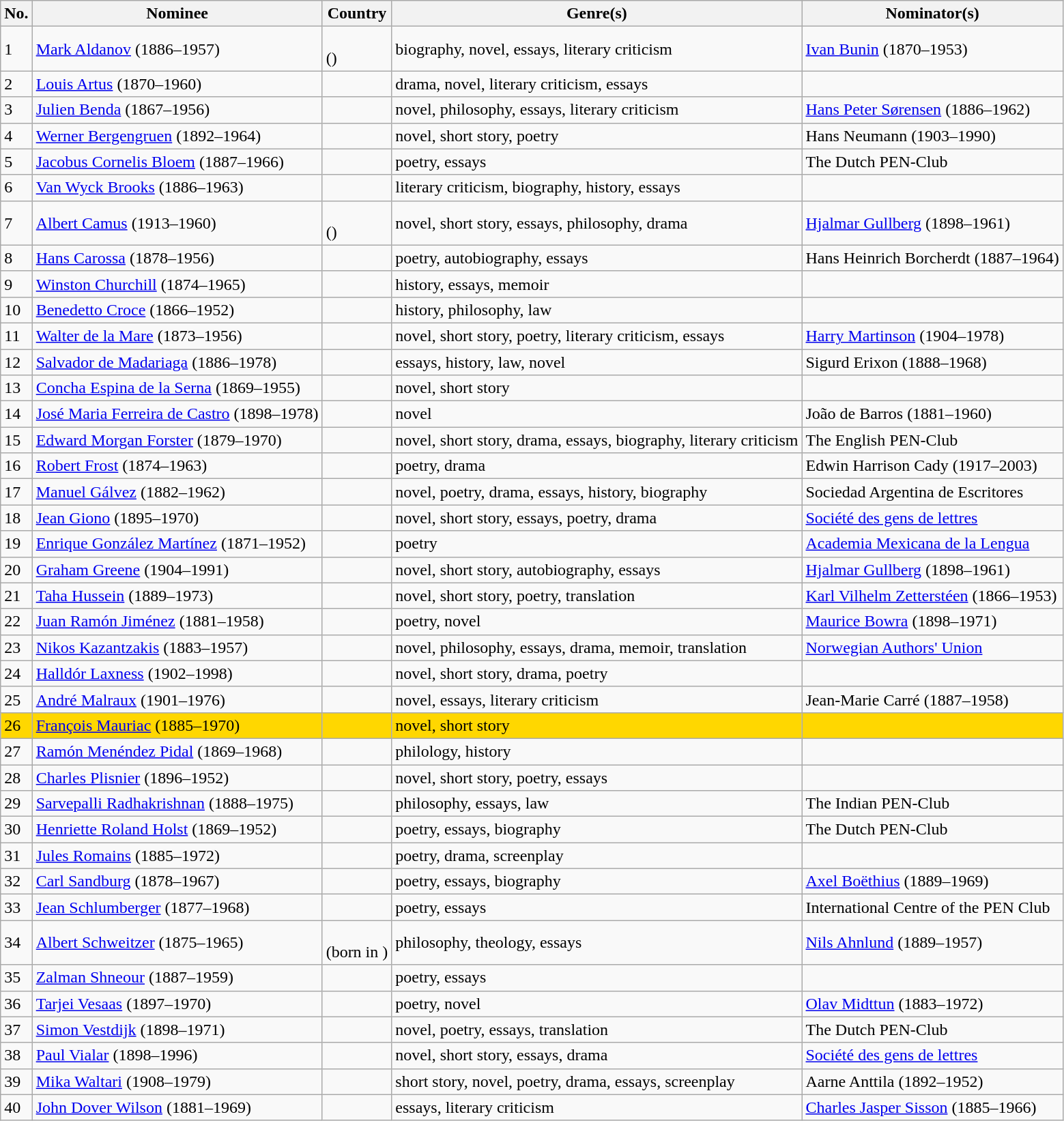<table class="sortable wikitable mw-collapsible">
<tr>
<th scope=col>No.</th>
<th scope=col>Nominee</th>
<th scope=col>Country</th>
<th scope=col>Genre(s)</th>
<th scope=col>Nominator(s)</th>
</tr>
<tr>
<td>1</td>
<td><a href='#'>Mark Aldanov</a> (1886–1957)</td>
<td><br>()<br></td>
<td>biography, novel, essays, literary criticism</td>
<td> <a href='#'>Ivan Bunin</a> (1870–1953)</td>
</tr>
<tr>
<td>2</td>
<td><a href='#'>Louis Artus</a> (1870–1960)</td>
<td></td>
<td>drama, novel, literary criticism, essays</td>
<td></td>
</tr>
<tr>
<td>3</td>
<td><a href='#'>Julien Benda</a> (1867–1956)</td>
<td></td>
<td>novel, philosophy, essays, literary criticism</td>
<td><a href='#'>Hans Peter Sørensen</a> (1886–1962)</td>
</tr>
<tr>
<td>4</td>
<td><a href='#'>Werner Bergengruen</a> (1892–1964)</td>
<td></td>
<td>novel, short story, poetry</td>
<td>Hans Neumann (1903–1990)</td>
</tr>
<tr>
<td>5</td>
<td><a href='#'>Jacobus Cornelis Bloem</a> (1887–1966)</td>
<td></td>
<td>poetry, essays</td>
<td>The Dutch PEN-Club</td>
</tr>
<tr>
<td>6</td>
<td><a href='#'>Van Wyck Brooks</a> (1886–1963)</td>
<td></td>
<td>literary criticism, biography, history, essays</td>
<td></td>
</tr>
<tr>
<td>7</td>
<td><a href='#'>Albert Camus</a> (1913–1960)</td>
<td><br>()</td>
<td>novel, short story, essays, philosophy, drama</td>
<td><a href='#'>Hjalmar Gullberg</a> (1898–1961)</td>
</tr>
<tr>
<td>8</td>
<td><a href='#'>Hans Carossa</a> (1878–1956)</td>
<td></td>
<td>poetry, autobiography, essays</td>
<td>Hans Heinrich Borcherdt (1887–1964)</td>
</tr>
<tr>
<td>9</td>
<td><a href='#'>Winston Churchill</a> (1874–1965)</td>
<td></td>
<td>history, essays, memoir</td>
<td></td>
</tr>
<tr>
<td>10</td>
<td><a href='#'>Benedetto Croce</a> (1866–1952)</td>
<td></td>
<td>history, philosophy, law</td>
<td></td>
</tr>
<tr>
<td>11</td>
<td><a href='#'>Walter de la Mare</a> (1873–1956)</td>
<td></td>
<td>novel, short story, poetry, literary criticism, essays</td>
<td><a href='#'>Harry Martinson</a> (1904–1978)</td>
</tr>
<tr>
<td>12</td>
<td><a href='#'>Salvador de Madariaga</a> (1886–1978)</td>
<td></td>
<td>essays, history, law, novel</td>
<td>Sigurd Erixon (1888–1968)</td>
</tr>
<tr>
<td>13</td>
<td><a href='#'>Concha Espina de la Serna</a> (1869–1955)</td>
<td></td>
<td>novel, short story</td>
<td></td>
</tr>
<tr>
<td>14</td>
<td><a href='#'>José Maria Ferreira de Castro</a> (1898–1978)</td>
<td></td>
<td>novel</td>
<td>João de Barros (1881–1960)</td>
</tr>
<tr>
<td>15</td>
<td><a href='#'>Edward Morgan Forster</a> (1879–1970)</td>
<td></td>
<td>novel, short story, drama, essays, biography, literary criticism</td>
<td>The English PEN-Club</td>
</tr>
<tr>
<td>16</td>
<td><a href='#'>Robert Frost</a> (1874–1963)</td>
<td></td>
<td>poetry, drama</td>
<td>Edwin Harrison Cady (1917–2003)</td>
</tr>
<tr>
<td>17</td>
<td><a href='#'>Manuel Gálvez</a> (1882–1962)</td>
<td></td>
<td>novel, poetry, drama, essays, history, biography</td>
<td>Sociedad Argentina de Escritores</td>
</tr>
<tr>
<td>18</td>
<td><a href='#'>Jean Giono</a> (1895–1970)</td>
<td></td>
<td>novel, short story, essays, poetry, drama</td>
<td><a href='#'>Société des gens de lettres</a></td>
</tr>
<tr>
<td>19</td>
<td><a href='#'>Enrique González Martínez</a> (1871–1952)</td>
<td></td>
<td>poetry</td>
<td><a href='#'>Academia Mexicana de la Lengua</a></td>
</tr>
<tr>
<td>20</td>
<td><a href='#'>Graham Greene</a> (1904–1991)</td>
<td></td>
<td>novel, short story, autobiography, essays</td>
<td><a href='#'>Hjalmar Gullberg</a> (1898–1961)</td>
</tr>
<tr>
<td>21</td>
<td><a href='#'>Taha Hussein</a> (1889–1973)</td>
<td></td>
<td>novel, short story, poetry, translation</td>
<td><a href='#'>Karl Vilhelm Zetterstéen</a> (1866–1953)</td>
</tr>
<tr>
<td>22</td>
<td><a href='#'>Juan Ramón Jiménez</a> (1881–1958)</td>
<td></td>
<td>poetry, novel</td>
<td><a href='#'>Maurice Bowra</a> (1898–1971)</td>
</tr>
<tr>
<td>23</td>
<td><a href='#'>Nikos Kazantzakis</a> (1883–1957)</td>
<td></td>
<td>novel, philosophy, essays, drama, memoir, translation</td>
<td><a href='#'>Norwegian Authors' Union</a></td>
</tr>
<tr>
<td>24</td>
<td><a href='#'>Halldór Laxness</a> (1902–1998)</td>
<td></td>
<td>novel, short story, drama, poetry</td>
<td></td>
</tr>
<tr>
<td>25</td>
<td><a href='#'>André Malraux</a> (1901–1976)</td>
<td></td>
<td>novel, essays, literary criticism</td>
<td>Jean-Marie Carré (1887–1958)</td>
</tr>
<tr>
<td style="background:gold;white-space:nowrap">26</td>
<td style="background:gold;white-space:nowrap"><a href='#'>François Mauriac</a> (1885–1970)</td>
<td style="background:gold;white-space:nowrap"></td>
<td style="background:gold;white-space:nowrap">novel, short story</td>
<td style="background:gold;white-space:nowrap"></td>
</tr>
<tr>
<td>27</td>
<td><a href='#'>Ramón Menéndez Pidal</a> (1869–1968)</td>
<td></td>
<td>philology, history</td>
<td></td>
</tr>
<tr>
<td>28</td>
<td><a href='#'>Charles Plisnier</a> (1896–1952)</td>
<td></td>
<td>novel, short story, poetry, essays</td>
<td></td>
</tr>
<tr>
<td>29</td>
<td><a href='#'>Sarvepalli Radhakrishnan</a> (1888–1975)</td>
<td></td>
<td>philosophy, essays, law</td>
<td>The Indian PEN-Club</td>
</tr>
<tr>
<td>30</td>
<td><a href='#'>Henriette Roland Holst</a> (1869–1952)</td>
<td></td>
<td>poetry, essays, biography</td>
<td>The Dutch PEN-Club</td>
</tr>
<tr>
<td>31</td>
<td><a href='#'>Jules Romains</a> (1885–1972)</td>
<td></td>
<td>poetry, drama, screenplay</td>
<td></td>
</tr>
<tr>
<td>32</td>
<td><a href='#'>Carl Sandburg</a> (1878–1967)</td>
<td></td>
<td>poetry, essays, biography</td>
<td><a href='#'>Axel Boëthius</a> (1889–1969)</td>
</tr>
<tr>
<td>33</td>
<td><a href='#'>Jean Schlumberger</a> (1877–1968)</td>
<td></td>
<td>poetry, essays</td>
<td>International Centre of the PEN Club</td>
</tr>
<tr>
<td>34</td>
<td><a href='#'>Albert Schweitzer</a> (1875–1965)</td>
<td><br>(born in )</td>
<td>philosophy, theology, essays</td>
<td><a href='#'>Nils Ahnlund</a> (1889–1957)</td>
</tr>
<tr>
<td>35</td>
<td><a href='#'>Zalman Shneour</a> (1887–1959)</td>
<td><br></td>
<td>poetry, essays</td>
<td></td>
</tr>
<tr>
<td>36</td>
<td><a href='#'>Tarjei Vesaas</a> (1897–1970)</td>
<td></td>
<td>poetry, novel</td>
<td><a href='#'>Olav Midttun</a> (1883–1972)</td>
</tr>
<tr>
<td>37</td>
<td><a href='#'>Simon Vestdijk</a> (1898–1971)</td>
<td></td>
<td>novel, poetry, essays, translation</td>
<td>The Dutch PEN-Club</td>
</tr>
<tr>
<td>38</td>
<td><a href='#'>Paul Vialar</a> (1898–1996)</td>
<td></td>
<td>novel, short story, essays, drama</td>
<td><a href='#'>Société des gens de lettres</a></td>
</tr>
<tr>
<td>39</td>
<td><a href='#'>Mika Waltari</a> (1908–1979)</td>
<td></td>
<td>short story, novel, poetry, drama, essays, screenplay</td>
<td>Aarne Anttila (1892–1952)</td>
</tr>
<tr>
<td>40</td>
<td><a href='#'>John Dover Wilson</a> (1881–1969)</td>
<td></td>
<td>essays, literary criticism</td>
<td><a href='#'>Charles Jasper Sisson</a> (1885–1966)</td>
</tr>
</table>
